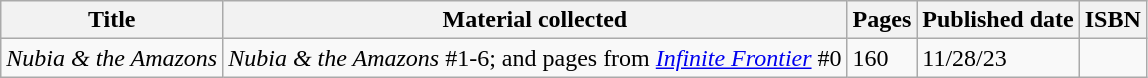<table class="wikitable sortable">
<tr>
<th>Title</th>
<th>Material collected</th>
<th>Pages</th>
<th>Published date</th>
<th>ISBN</th>
</tr>
<tr>
<td><em>Nubia & the Amazons</em></td>
<td><em>Nubia & the Amazons</em> #1-6; and pages from <em><a href='#'>Infinite Frontier</a></em> #0</td>
<td>160</td>
<td>11/28/23</td>
<td></td>
</tr>
</table>
